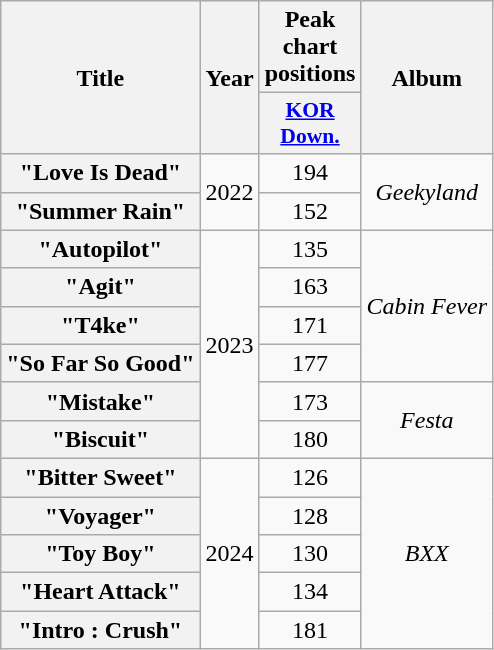<table class="wikitable plainrowheaders" style="text-align:center">
<tr>
<th scope="col" rowspan="2">Title</th>
<th scope="col" rowspan="2">Year</th>
<th scope="col">Peak chart positions</th>
<th scope="col" rowspan="2">Album</th>
</tr>
<tr>
<th scope="col" style="width:3em;font-size:90%"><a href='#'>KOR<br>Down.</a><br></th>
</tr>
<tr>
<th scope="row">"Love Is Dead"</th>
<td rowspan="2">2022</td>
<td>194</td>
<td rowspan="2"><em>Geekyland</em></td>
</tr>
<tr>
<th scope="row">"Summer Rain"</th>
<td>152</td>
</tr>
<tr>
<th scope="row">"Autopilot"</th>
<td rowspan="6">2023</td>
<td>135</td>
<td rowspan="4"><em>Cabin Fever</em></td>
</tr>
<tr>
<th scope="row">"Agit"</th>
<td>163</td>
</tr>
<tr>
<th scope="row">"T4ke"</th>
<td>171</td>
</tr>
<tr>
<th scope="row">"So Far So Good"</th>
<td>177</td>
</tr>
<tr>
<th scope="row">"Mistake"</th>
<td>173</td>
<td rowspan="2"><em>Festa</em></td>
</tr>
<tr>
<th scope="row">"Biscuit"</th>
<td>180</td>
</tr>
<tr>
<th scope="row">"Bitter Sweet"</th>
<td rowspan="5">2024</td>
<td>126</td>
<td rowspan="5"><em>BXX</em></td>
</tr>
<tr>
<th scope="row">"Voyager"</th>
<td>128</td>
</tr>
<tr>
<th scope="row">"Toy Boy"</th>
<td>130</td>
</tr>
<tr>
<th scope="row">"Heart Attack"</th>
<td>134</td>
</tr>
<tr>
<th scope="row">"Intro : Crush"</th>
<td>181</td>
</tr>
</table>
